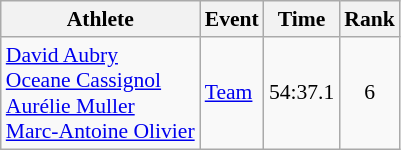<table class=wikitable style="font-size:90%;">
<tr>
<th>Athlete</th>
<th>Event</th>
<th>Time</th>
<th>Rank</th>
</tr>
<tr align=center>
<td align=left><a href='#'>David Aubry</a><br><a href='#'>Oceane Cassignol</a><br><a href='#'>Aurélie Muller</a><br><a href='#'>Marc-Antoine Olivier</a></td>
<td align=left><a href='#'>Team</a></td>
<td>54:37.1</td>
<td>6</td>
</tr>
</table>
